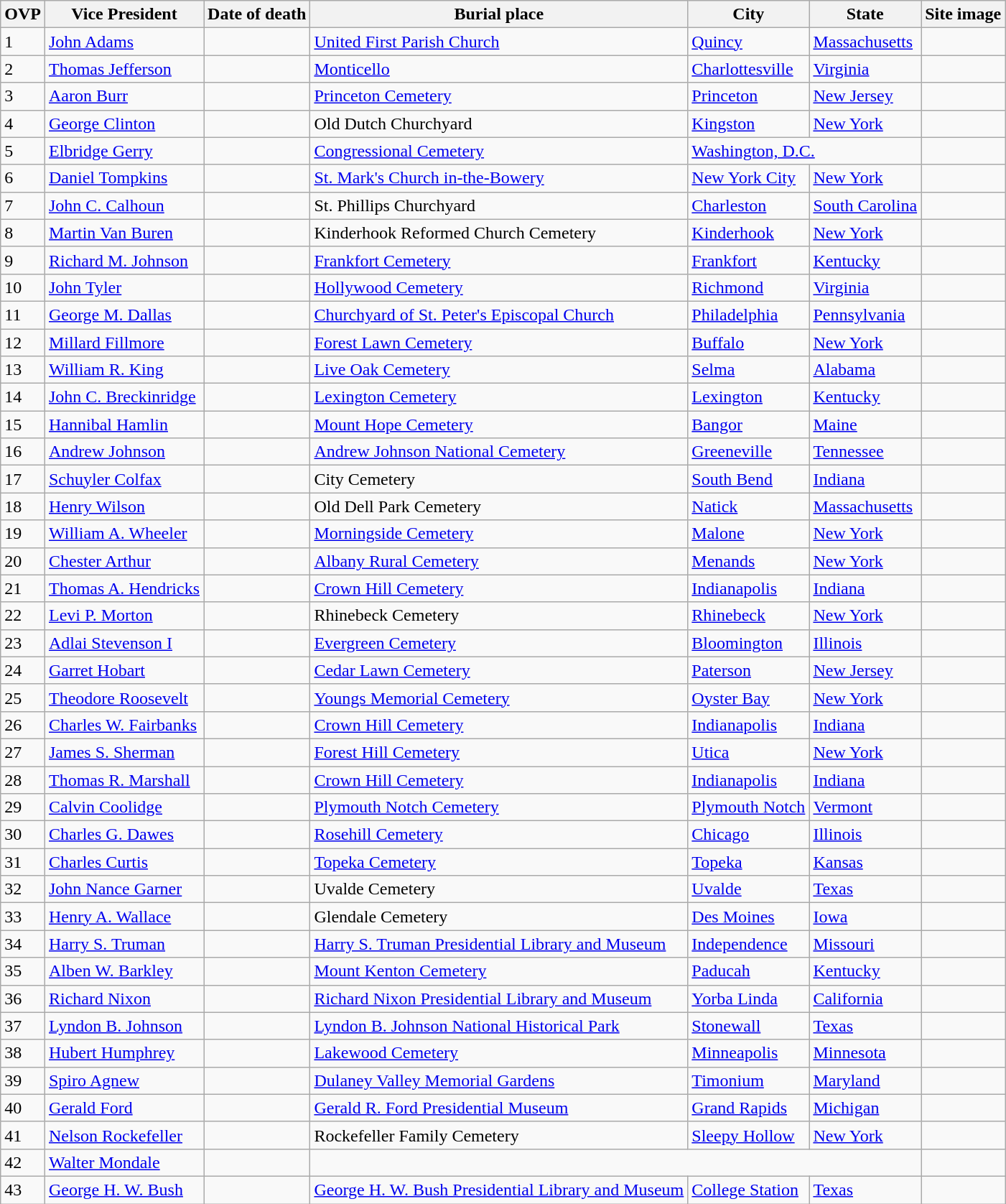<table class="wikitable sortable">
<tr>
<th><abbr>OVP</abbr></th>
<th>Vice President</th>
<th>Date of death</th>
<th>Burial place</th>
<th>City</th>
<th>State</th>
<th class="unsortable">Site image</th>
</tr>
<tr>
<td>1</td>
<td data-sort-value="Adams"><a href='#'>John Adams</a></td>
<td></td>
<td><a href='#'>United First Parish Church</a></td>
<td><a href='#'>Quincy</a></td>
<td><a href='#'>Massachusetts</a></td>
<td></td>
</tr>
<tr>
<td>2</td>
<td data-sort-value="Jefferson"><a href='#'>Thomas Jefferson</a></td>
<td></td>
<td><a href='#'>Monticello</a></td>
<td><a href='#'>Charlottesville</a></td>
<td><a href='#'>Virginia</a></td>
<td></td>
</tr>
<tr>
<td>3</td>
<td data-sort-value="Burr"><a href='#'>Aaron Burr</a></td>
<td></td>
<td><a href='#'>Princeton Cemetery</a></td>
<td><a href='#'>Princeton</a></td>
<td><a href='#'>New Jersey</a></td>
<td></td>
</tr>
<tr>
<td>4</td>
<td data-sort-value="Clinton"><a href='#'>George Clinton</a></td>
<td></td>
<td>Old Dutch Churchyard</td>
<td><a href='#'>Kingston</a></td>
<td><a href='#'>New York</a></td>
<td></td>
</tr>
<tr>
<td>5</td>
<td data-sort-value="Gerry"><a href='#'>Elbridge Gerry</a></td>
<td></td>
<td><a href='#'>Congressional Cemetery</a></td>
<td colspan="2"><a href='#'>Washington, D.C.</a></td>
<td></td>
</tr>
<tr>
<td>6</td>
<td data-sort-value="Tompkins"><a href='#'>Daniel Tompkins</a></td>
<td></td>
<td><a href='#'>St. Mark's Church in-the-Bowery</a></td>
<td><a href='#'>New York City</a></td>
<td><a href='#'>New York</a></td>
<td></td>
</tr>
<tr>
<td>7</td>
<td data-sort-value="Calhoun"><a href='#'>John C. Calhoun</a></td>
<td></td>
<td>St. Phillips Churchyard</td>
<td><a href='#'>Charleston</a></td>
<td><a href='#'>South Carolina</a></td>
<td></td>
</tr>
<tr>
<td>8</td>
<td data-sort-value="Van Buren"><a href='#'>Martin Van Buren</a></td>
<td></td>
<td>Kinderhook Reformed Church Cemetery</td>
<td><a href='#'>Kinderhook</a></td>
<td><a href='#'>New York</a></td>
<td></td>
</tr>
<tr>
<td>9</td>
<td data-sort-value="Johnson, Richard"><a href='#'>Richard M. Johnson</a></td>
<td></td>
<td><a href='#'>Frankfort Cemetery</a></td>
<td><a href='#'>Frankfort</a></td>
<td><a href='#'>Kentucky</a></td>
<td></td>
</tr>
<tr>
<td>10</td>
<td data-sort-value="Tyler"><a href='#'>John Tyler</a></td>
<td></td>
<td><a href='#'>Hollywood Cemetery</a></td>
<td><a href='#'>Richmond</a></td>
<td><a href='#'>Virginia</a></td>
<td></td>
</tr>
<tr>
<td>11</td>
<td data-sort-value="Dallas"><a href='#'>George M. Dallas</a></td>
<td></td>
<td><a href='#'>Churchyard of St. Peter's Episcopal Church</a></td>
<td><a href='#'>Philadelphia</a></td>
<td><a href='#'>Pennsylvania</a></td>
<td></td>
</tr>
<tr>
<td>12</td>
<td data-sort-value="Fillmore"><a href='#'>Millard Fillmore</a></td>
<td></td>
<td><a href='#'>Forest Lawn Cemetery</a></td>
<td><a href='#'>Buffalo</a></td>
<td><a href='#'>New York</a></td>
<td></td>
</tr>
<tr>
<td>13</td>
<td data-sort-value="King"><a href='#'>William R. King</a></td>
<td></td>
<td><a href='#'>Live Oak Cemetery</a></td>
<td><a href='#'>Selma</a></td>
<td><a href='#'>Alabama</a></td>
<td></td>
</tr>
<tr>
<td>14</td>
<td data-sort-value="Breckinridge"><a href='#'>John C. Breckinridge</a></td>
<td></td>
<td><a href='#'>Lexington Cemetery</a></td>
<td><a href='#'>Lexington</a></td>
<td><a href='#'>Kentucky</a></td>
<td></td>
</tr>
<tr>
<td>15</td>
<td data-sort-value="Hamlin"><a href='#'>Hannibal Hamlin</a></td>
<td></td>
<td><a href='#'>Mount Hope Cemetery</a></td>
<td><a href='#'>Bangor</a></td>
<td><a href='#'>Maine</a></td>
<td></td>
</tr>
<tr>
<td>16</td>
<td data-sort-value="Johnson, Andrew"><a href='#'>Andrew Johnson</a></td>
<td></td>
<td><a href='#'>Andrew Johnson National Cemetery</a></td>
<td><a href='#'>Greeneville</a></td>
<td><a href='#'>Tennessee</a></td>
<td></td>
</tr>
<tr>
<td>17</td>
<td data-sort-value="Colfax"><a href='#'>Schuyler Colfax</a></td>
<td></td>
<td>City Cemetery</td>
<td><a href='#'>South Bend</a></td>
<td><a href='#'>Indiana</a></td>
<td></td>
</tr>
<tr>
<td>18</td>
<td data-sort-value="Wilson"><a href='#'>Henry Wilson</a></td>
<td></td>
<td>Old Dell Park Cemetery</td>
<td><a href='#'>Natick</a></td>
<td><a href='#'>Massachusetts</a></td>
<td></td>
</tr>
<tr>
<td>19</td>
<td data-sort-value="Wheeler"><a href='#'>William A. Wheeler</a></td>
<td></td>
<td><a href='#'>Morningside Cemetery</a></td>
<td><a href='#'>Malone</a></td>
<td><a href='#'>New York</a></td>
<td></td>
</tr>
<tr>
<td>20</td>
<td data-sort-value="Arthur"><a href='#'>Chester Arthur</a></td>
<td></td>
<td><a href='#'>Albany Rural Cemetery</a></td>
<td><a href='#'>Menands</a></td>
<td><a href='#'>New York</a></td>
<td></td>
</tr>
<tr>
<td>21</td>
<td data-sort-value="Hendricks"><a href='#'>Thomas A. Hendricks</a></td>
<td></td>
<td><a href='#'>Crown Hill Cemetery</a></td>
<td><a href='#'>Indianapolis</a></td>
<td><a href='#'>Indiana</a></td>
<td></td>
</tr>
<tr>
<td>22</td>
<td data-sort-value="Morton"><a href='#'>Levi P. Morton</a></td>
<td></td>
<td>Rhinebeck Cemetery</td>
<td><a href='#'>Rhinebeck</a></td>
<td><a href='#'>New York</a></td>
<td></td>
</tr>
<tr>
<td>23</td>
<td data-sort-value="Stevenson"><a href='#'>Adlai Stevenson&nbsp;I</a></td>
<td></td>
<td><a href='#'>Evergreen Cemetery</a></td>
<td><a href='#'>Bloomington</a></td>
<td><a href='#'>Illinois</a></td>
<td></td>
</tr>
<tr>
<td>24</td>
<td data-sort-value="Hobart"><a href='#'>Garret Hobart</a></td>
<td></td>
<td><a href='#'>Cedar Lawn Cemetery</a></td>
<td><a href='#'>Paterson</a></td>
<td><a href='#'>New Jersey</a></td>
<td></td>
</tr>
<tr>
<td>25</td>
<td data-sort-value="Roosevelt"><a href='#'>Theodore Roosevelt</a></td>
<td></td>
<td><a href='#'>Youngs Memorial Cemetery</a></td>
<td><a href='#'>Oyster Bay</a></td>
<td><a href='#'>New York</a></td>
<td></td>
</tr>
<tr>
<td>26</td>
<td data-sort-value="Fairbanks"><a href='#'>Charles W. Fairbanks</a></td>
<td></td>
<td><a href='#'>Crown Hill Cemetery</a></td>
<td><a href='#'>Indianapolis</a></td>
<td><a href='#'>Indiana</a></td>
<td></td>
</tr>
<tr>
<td>27</td>
<td data-sort-value="Sherman"><a href='#'>James S. Sherman</a></td>
<td></td>
<td><a href='#'>Forest Hill Cemetery</a></td>
<td><a href='#'>Utica</a></td>
<td><a href='#'>New York</a></td>
<td></td>
</tr>
<tr>
<td>28</td>
<td data-sort-value="Marshall"><a href='#'>Thomas R. Marshall</a></td>
<td></td>
<td><a href='#'>Crown Hill Cemetery</a></td>
<td><a href='#'>Indianapolis</a></td>
<td><a href='#'>Indiana</a></td>
<td></td>
</tr>
<tr>
<td>29</td>
<td data-sort-value="Coolidge"><a href='#'>Calvin Coolidge</a></td>
<td></td>
<td><a href='#'>Plymouth Notch Cemetery</a></td>
<td><a href='#'>Plymouth Notch</a></td>
<td><a href='#'>Vermont</a></td>
<td></td>
</tr>
<tr>
<td>30</td>
<td data-sort-value="Dawes"><a href='#'>Charles G. Dawes</a></td>
<td></td>
<td><a href='#'>Rosehill Cemetery</a></td>
<td><a href='#'>Chicago</a></td>
<td><a href='#'>Illinois</a></td>
<td></td>
</tr>
<tr>
<td>31</td>
<td data-sort-value="Curtis"><a href='#'>Charles Curtis</a></td>
<td></td>
<td><a href='#'>Topeka Cemetery</a></td>
<td><a href='#'>Topeka</a></td>
<td><a href='#'>Kansas</a></td>
<td></td>
</tr>
<tr>
<td>32</td>
<td data-sort-value="Garner"><a href='#'>John Nance Garner</a></td>
<td></td>
<td>Uvalde Cemetery</td>
<td><a href='#'>Uvalde</a></td>
<td><a href='#'>Texas</a></td>
<td></td>
</tr>
<tr>
<td>33</td>
<td data-sort-value="Wallace"><a href='#'>Henry A. Wallace</a></td>
<td></td>
<td>Glendale Cemetery</td>
<td><a href='#'>Des Moines</a></td>
<td><a href='#'>Iowa</a></td>
<td></td>
</tr>
<tr>
<td>34</td>
<td data-sort-value="Truman"><a href='#'>Harry S. Truman</a></td>
<td></td>
<td><a href='#'>Harry S. Truman Presidential Library and Museum</a></td>
<td><a href='#'>Independence</a></td>
<td><a href='#'>Missouri</a></td>
<td></td>
</tr>
<tr>
<td>35</td>
<td data-sort-value="Barkley"><a href='#'>Alben W. Barkley</a></td>
<td></td>
<td><a href='#'>Mount Kenton Cemetery</a></td>
<td><a href='#'>Paducah</a></td>
<td><a href='#'>Kentucky</a></td>
<td></td>
</tr>
<tr>
<td>36</td>
<td data-sort-value="Nixon"><a href='#'>Richard Nixon</a></td>
<td></td>
<td><a href='#'>Richard Nixon Presidential Library and Museum</a></td>
<td><a href='#'>Yorba Linda</a></td>
<td><a href='#'>California</a></td>
<td></td>
</tr>
<tr>
<td>37</td>
<td data-sort-value="Johnson, Lyndon"><a href='#'>Lyndon B. Johnson</a></td>
<td></td>
<td><a href='#'>Lyndon B. Johnson National Historical Park</a></td>
<td><a href='#'>Stonewall</a></td>
<td><a href='#'>Texas</a></td>
<td></td>
</tr>
<tr>
<td>38</td>
<td data-sort-value="Humphrey"><a href='#'>Hubert Humphrey</a></td>
<td></td>
<td><a href='#'>Lakewood Cemetery</a></td>
<td><a href='#'>Minneapolis</a></td>
<td><a href='#'>Minnesota</a></td>
<td></td>
</tr>
<tr>
<td>39</td>
<td data-sort-value="Agnew"><a href='#'>Spiro Agnew</a></td>
<td></td>
<td><a href='#'>Dulaney Valley Memorial Gardens</a></td>
<td><a href='#'>Timonium</a></td>
<td><a href='#'>Maryland</a></td>
<td></td>
</tr>
<tr>
<td>40</td>
<td data-sort-value="Ford"><a href='#'>Gerald Ford</a></td>
<td></td>
<td><a href='#'>Gerald R. Ford Presidential Museum</a></td>
<td><a href='#'>Grand Rapids</a></td>
<td><a href='#'>Michigan</a></td>
<td></td>
</tr>
<tr>
<td>41</td>
<td data-sort-value="Rockefeller"><a href='#'>Nelson Rockefeller</a></td>
<td></td>
<td>Rockefeller Family Cemetery</td>
<td><a href='#'>Sleepy Hollow</a></td>
<td><a href='#'>New York</a></td>
<td></td>
</tr>
<tr>
<td>42</td>
<td data-sort-value="Mondale"><a href='#'>Walter Mondale</a></td>
<td></td>
<td colspan=3></td>
<td></td>
</tr>
<tr>
<td>43</td>
<td data-sort-value="Bush"><a href='#'>George H. W. Bush</a></td>
<td></td>
<td><a href='#'>George H. W. Bush Presidential Library and Museum</a></td>
<td><a href='#'>College Station</a></td>
<td><a href='#'>Texas</a></td>
<td></td>
</tr>
</table>
